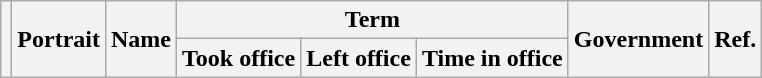<table class="wikitable" style="text-align:center;">
<tr>
<th rowspan=2></th>
<th rowspan=2>Portrait</th>
<th rowspan=2>Name<br></th>
<th colspan=3>Term</th>
<th rowspan=2>Government</th>
<th rowspan=2>Ref.</th>
</tr>
<tr>
<th>Took office</th>
<th>Left office</th>
<th>Time in office<br>

</th>
</tr>
</table>
